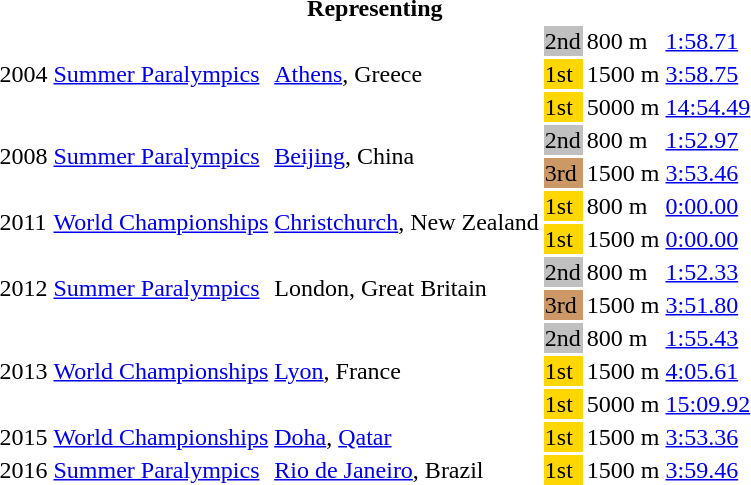<table>
<tr>
<th colspan="6">Representing </th>
</tr>
<tr>
<td rowspan=3>2004</td>
<td rowspan=3><a href='#'>Summer Paralympics</a></td>
<td rowspan=3><a href='#'>Athens</a>, Greece</td>
<td bgcolor=silver>2nd</td>
<td>800 m</td>
<td><a href='#'>1:58.71</a></td>
</tr>
<tr>
<td style="background:gold;">1st</td>
<td>1500 m</td>
<td><a href='#'>3:58.75</a></td>
</tr>
<tr>
<td style="background:gold;">1st</td>
<td>5000 m</td>
<td><a href='#'>14:54.49</a></td>
</tr>
<tr>
<td rowspan=2>2008</td>
<td rowspan=2><a href='#'>Summer Paralympics</a></td>
<td rowspan=2><a href='#'>Beijing</a>, China</td>
<td bgcolor=silver>2nd</td>
<td>800 m</td>
<td><a href='#'>1:52.97</a></td>
</tr>
<tr>
<td style="background:#c96;">3rd</td>
<td>1500 m</td>
<td><a href='#'>3:53.46</a></td>
</tr>
<tr>
<td rowspan=2>2011</td>
<td rowspan=2><a href='#'>World Championships</a></td>
<td rowspan=2><a href='#'>Christchurch</a>, New Zealand</td>
<td style="background:gold;">1st</td>
<td>800 m</td>
<td><a href='#'>0:00.00</a></td>
</tr>
<tr>
<td style="background:gold;">1st</td>
<td>1500 m</td>
<td><a href='#'>0:00.00</a></td>
</tr>
<tr>
<td rowspan=2>2012</td>
<td rowspan=2><a href='#'>Summer Paralympics</a></td>
<td rowspan=2>London, Great Britain</td>
<td bgcolor=silver>2nd</td>
<td>800 m</td>
<td><a href='#'>1:52.33</a> </td>
</tr>
<tr>
<td style="background:#c96;">3rd</td>
<td>1500 m</td>
<td><a href='#'>3:51.80</a> </td>
</tr>
<tr>
<td rowspan=3>2013</td>
<td rowspan=3><a href='#'>World Championships</a></td>
<td rowspan=3><a href='#'>Lyon</a>, France</td>
<td bgcolor=silver>2nd</td>
<td>800 m</td>
<td><a href='#'>1:55.43</a></td>
</tr>
<tr>
<td style="background:gold;">1st</td>
<td>1500 m</td>
<td><a href='#'>4:05.61</a></td>
</tr>
<tr>
<td style="background:gold;">1st</td>
<td>5000 m</td>
<td><a href='#'>15:09.92</a> </td>
</tr>
<tr>
<td>2015</td>
<td><a href='#'>World Championships</a></td>
<td><a href='#'>Doha</a>, <a href='#'>Qatar</a></td>
<td style="background:gold;">1st</td>
<td>1500 m</td>
<td><a href='#'>3:53.36</a> </td>
</tr>
<tr>
<td>2016</td>
<td><a href='#'>Summer Paralympics</a></td>
<td><a href='#'>Rio de Janeiro</a>, Brazil</td>
<td style="background:gold;">1st</td>
<td>1500 m</td>
<td><a href='#'>3:59.46</a> </td>
</tr>
<tr>
</tr>
</table>
